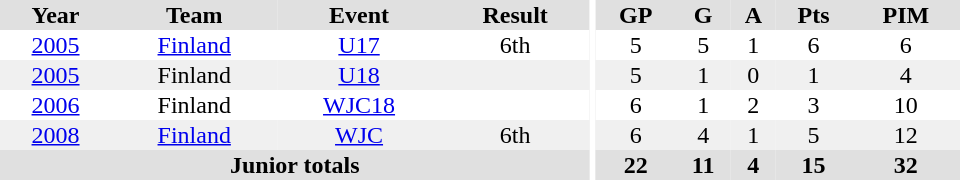<table border="0" cellpadding="1" cellspacing="0" ID="Table3" style="text-align:center; width:40em">
<tr ALIGN="center" bgcolor="#e0e0e0">
<th>Year</th>
<th>Team</th>
<th>Event</th>
<th>Result</th>
<th rowspan="99" bgcolor="#ffffff"></th>
<th>GP</th>
<th>G</th>
<th>A</th>
<th>Pts</th>
<th>PIM</th>
</tr>
<tr>
<td><a href='#'>2005</a></td>
<td><a href='#'>Finland</a></td>
<td><a href='#'>U17</a></td>
<td>6th</td>
<td>5</td>
<td>5</td>
<td>1</td>
<td>6</td>
<td>6</td>
</tr>
<tr bgcolor="#f0f0f0">
<td><a href='#'>2005</a></td>
<td>Finland</td>
<td><a href='#'>U18</a></td>
<td></td>
<td>5</td>
<td>1</td>
<td>0</td>
<td>1</td>
<td>4</td>
</tr>
<tr>
<td><a href='#'>2006</a></td>
<td>Finland</td>
<td><a href='#'>WJC18</a></td>
<td></td>
<td>6</td>
<td>1</td>
<td>2</td>
<td>3</td>
<td>10</td>
</tr>
<tr bgcolor="#f0f0f0">
<td><a href='#'>2008</a></td>
<td><a href='#'>Finland</a></td>
<td><a href='#'>WJC</a></td>
<td>6th</td>
<td>6</td>
<td>4</td>
<td>1</td>
<td>5</td>
<td>12</td>
</tr>
<tr bgcolor="#e0e0e0">
<th colspan="4">Junior totals</th>
<th>22</th>
<th>11</th>
<th>4</th>
<th>15</th>
<th>32</th>
</tr>
</table>
